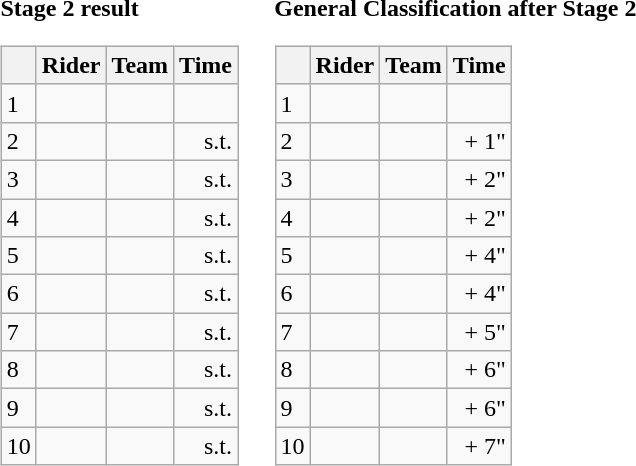<table>
<tr>
<td><strong>Stage 2 result</strong><br><table class="wikitable">
<tr>
<th></th>
<th>Rider</th>
<th>Team</th>
<th>Time</th>
</tr>
<tr>
<td>1</td>
<td></td>
<td></td>
<td align="right"></td>
</tr>
<tr>
<td>2</td>
<td></td>
<td></td>
<td align="right">s.t.</td>
</tr>
<tr>
<td>3</td>
<td></td>
<td></td>
<td align="right">s.t.</td>
</tr>
<tr>
<td>4</td>
<td></td>
<td></td>
<td align="right">s.t.</td>
</tr>
<tr>
<td>5</td>
<td></td>
<td></td>
<td align="right">s.t.</td>
</tr>
<tr>
<td>6</td>
<td></td>
<td></td>
<td align="right">s.t.</td>
</tr>
<tr>
<td>7</td>
<td> </td>
<td></td>
<td align="right">s.t.</td>
</tr>
<tr>
<td>8</td>
<td></td>
<td></td>
<td align="right">s.t.</td>
</tr>
<tr>
<td>9</td>
<td> </td>
<td></td>
<td align="right">s.t.</td>
</tr>
<tr>
<td>10</td>
<td></td>
<td></td>
<td align="right">s.t.</td>
</tr>
</table>
</td>
<td></td>
<td><strong>General Classification after Stage 2</strong><br><table class="wikitable">
<tr>
<th></th>
<th>Rider</th>
<th>Team</th>
<th>Time</th>
</tr>
<tr>
<td>1</td>
<td> </td>
<td></td>
<td align="right"></td>
</tr>
<tr>
<td>2</td>
<td> </td>
<td></td>
<td align="right">+ 1"</td>
</tr>
<tr>
<td>3</td>
<td></td>
<td></td>
<td align="right">+ 2"</td>
</tr>
<tr>
<td>4</td>
<td></td>
<td></td>
<td align="right">+ 2"</td>
</tr>
<tr>
<td>5</td>
<td></td>
<td></td>
<td align="right">+ 4"</td>
</tr>
<tr>
<td>6</td>
<td></td>
<td></td>
<td align="right">+ 4"</td>
</tr>
<tr>
<td>7</td>
<td></td>
<td></td>
<td align="right">+ 5"</td>
</tr>
<tr>
<td>8</td>
<td></td>
<td></td>
<td align="right">+ 6"</td>
</tr>
<tr>
<td>9</td>
<td></td>
<td></td>
<td align="right">+ 6"</td>
</tr>
<tr>
<td>10</td>
<td></td>
<td></td>
<td align="right">+ 7"</td>
</tr>
</table>
</td>
</tr>
</table>
